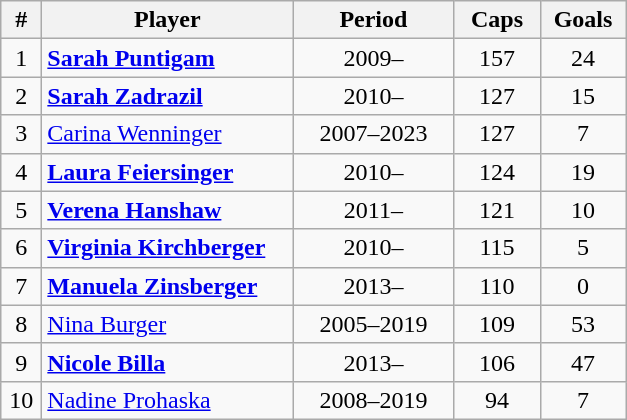<table class="wikitable" style="text-align: center;">
<tr>
<th width=20px>#</th>
<th width=160px>Player</th>
<th width=100px>Period</th>
<th width=50px>Caps</th>
<th width=50px>Goals</th>
</tr>
<tr>
<td>1</td>
<td align="left"><strong><a href='#'>Sarah Puntigam</a></strong></td>
<td>2009–</td>
<td>157</td>
<td>24</td>
</tr>
<tr>
<td>2</td>
<td align="left"><strong><a href='#'>Sarah Zadrazil</a></strong></td>
<td>2010–</td>
<td>127</td>
<td>15</td>
</tr>
<tr>
<td>3</td>
<td align="left"><a href='#'>Carina Wenninger</a></td>
<td>2007–2023</td>
<td>127</td>
<td>7</td>
</tr>
<tr>
<td>4</td>
<td align="left"><strong><a href='#'>Laura Feiersinger</a></strong></td>
<td>2010–</td>
<td>124</td>
<td>19</td>
</tr>
<tr>
<td>5</td>
<td align="left"><strong><a href='#'>Verena Hanshaw</a></strong></td>
<td>2011–</td>
<td>121</td>
<td>10</td>
</tr>
<tr>
<td>6</td>
<td align="left"><strong><a href='#'>Virginia Kirchberger</a></strong></td>
<td>2010–</td>
<td>115</td>
<td>5</td>
</tr>
<tr>
<td>7</td>
<td align="left"><strong><a href='#'>Manuela Zinsberger</a></strong></td>
<td>2013–</td>
<td>110</td>
<td>0</td>
</tr>
<tr>
<td>8</td>
<td align="left"><a href='#'>Nina Burger</a></td>
<td>2005–2019</td>
<td>109</td>
<td>53</td>
</tr>
<tr>
<td>9</td>
<td align="left"><strong><a href='#'>Nicole Billa</a></strong></td>
<td>2013–</td>
<td>106</td>
<td>47</td>
</tr>
<tr>
<td>10</td>
<td align="left"><a href='#'>Nadine Prohaska</a></td>
<td>2008–2019</td>
<td>94</td>
<td>7</td>
</tr>
</table>
